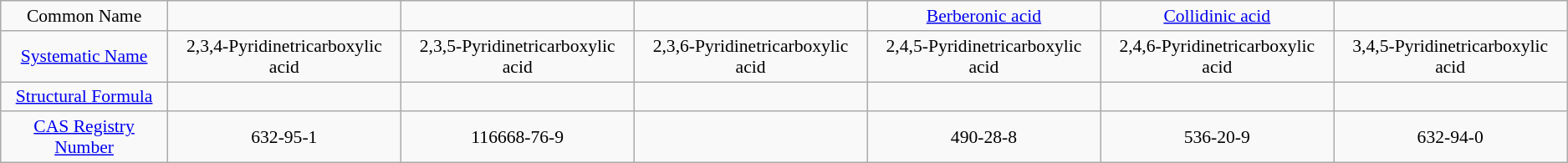<table class="wikitable" style="text-align:center; font-size:90%">
<tr>
<td>Common Name</td>
<td></td>
<td></td>
<td></td>
<td><a href='#'>Berberonic acid</a></td>
<td><a href='#'>Collidinic acid</a></td>
<td></td>
</tr>
<tr>
<td><a href='#'>Systematic Name</a></td>
<td>2,3,4-Pyridinetricarboxylic acid</td>
<td>2,3,5-Pyridinetricarboxylic acid</td>
<td>2,3,6-Pyridinetricarboxylic acid</td>
<td>2,4,5-Pyridinetricarboxylic acid</td>
<td>2,4,6-Pyridinetricarboxylic acid</td>
<td>3,4,5-Pyridinetricarboxylic acid</td>
</tr>
<tr>
<td><a href='#'>Structural Formula</a></td>
<td></td>
<td></td>
<td></td>
<td></td>
<td></td>
<td></td>
</tr>
<tr>
<td><a href='#'>CAS Registry Number</a></td>
<td>632-95-1</td>
<td>116668-76-9</td>
<td></td>
<td>490-28-8</td>
<td>536-20-9</td>
<td>632-94-0</td>
</tr>
</table>
